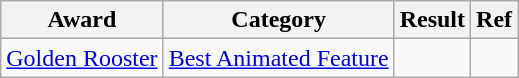<table class="wikitable" border="1">
<tr>
<th>Award</th>
<th>Category</th>
<th>Result</th>
<th>Ref</th>
</tr>
<tr>
<td><a href='#'>Golden Rooster</a></td>
<td><a href='#'>Best Animated Feature</a></td>
<td></td>
<td align=center></td>
</tr>
</table>
